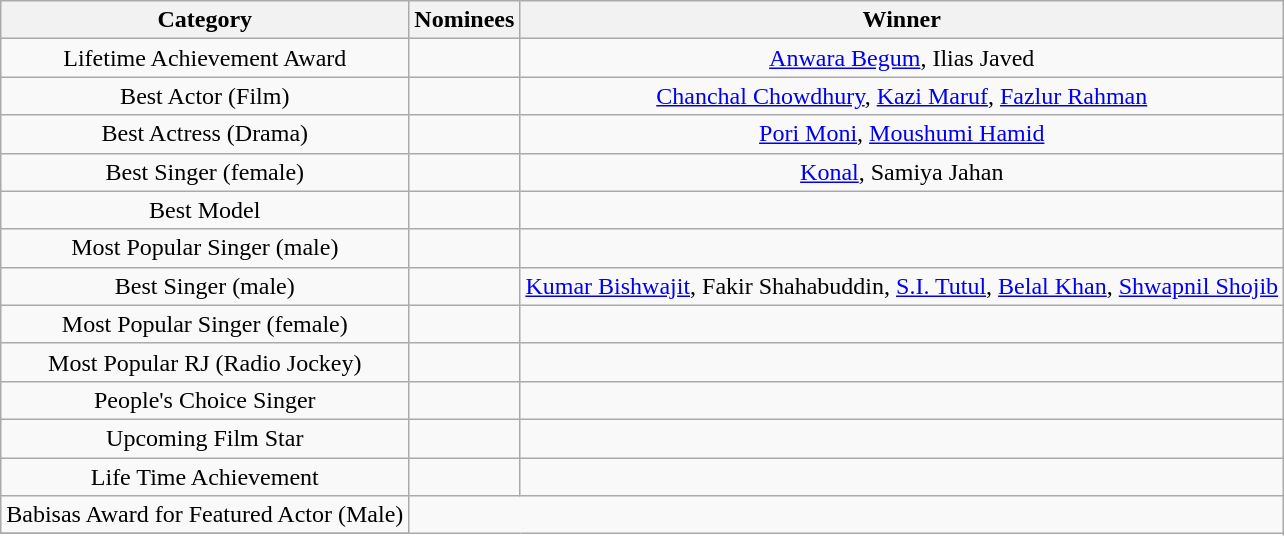<table class="sortable wikitable"  style="text-align: center">
<tr>
<th>Category</th>
<th>Nominees</th>
<th>Winner</th>
</tr>
<tr>
<td>Lifetime Achievement Award</td>
<td></td>
<td><a href='#'>Anwara Begum</a>, Ilias Javed</td>
</tr>
<tr>
<td>Best Actor (Film)</td>
<td></td>
<td><a href='#'>Chanchal Chowdhury</a>, <a href='#'>Kazi Maruf</a>, <a href='#'>Fazlur Rahman</a></td>
</tr>
<tr>
<td>Best Actress (Drama)</td>
<td></td>
<td><a href='#'>Pori Moni</a>, <a href='#'>Moushumi Hamid</a></td>
</tr>
<tr>
<td>Best Singer (female)</td>
<td></td>
<td><a href='#'>Konal</a>, Samiya Jahan</td>
</tr>
<tr>
<td>Best Model</td>
<td></td>
<td></td>
</tr>
<tr>
<td>Most Popular Singer (male)</td>
<td></td>
<td></td>
</tr>
<tr>
<td>Best Singer (male)</td>
<td></td>
<td><a href='#'>Kumar Bishwajit</a>, Fakir Shahabuddin, <a href='#'>S.I. Tutul</a>, <a href='#'>Belal Khan</a>, <a href='#'>Shwapnil Shojib</a></td>
</tr>
<tr>
<td>Most Popular Singer (female)</td>
<td></td>
<td></td>
</tr>
<tr>
<td>Most Popular RJ (Radio Jockey)</td>
<td></td>
<td></td>
</tr>
<tr>
<td>People's Choice Singer</td>
<td></td>
<td></td>
</tr>
<tr>
<td>Upcoming Film Star</td>
<td></td>
<td></td>
</tr>
<tr>
<td>Life Time Achievement</td>
<td></td>
<td></td>
</tr>
<tr>
<td>Babisas Award for Featured Actor (Male)</td>
</tr>
<tr>
</tr>
</table>
